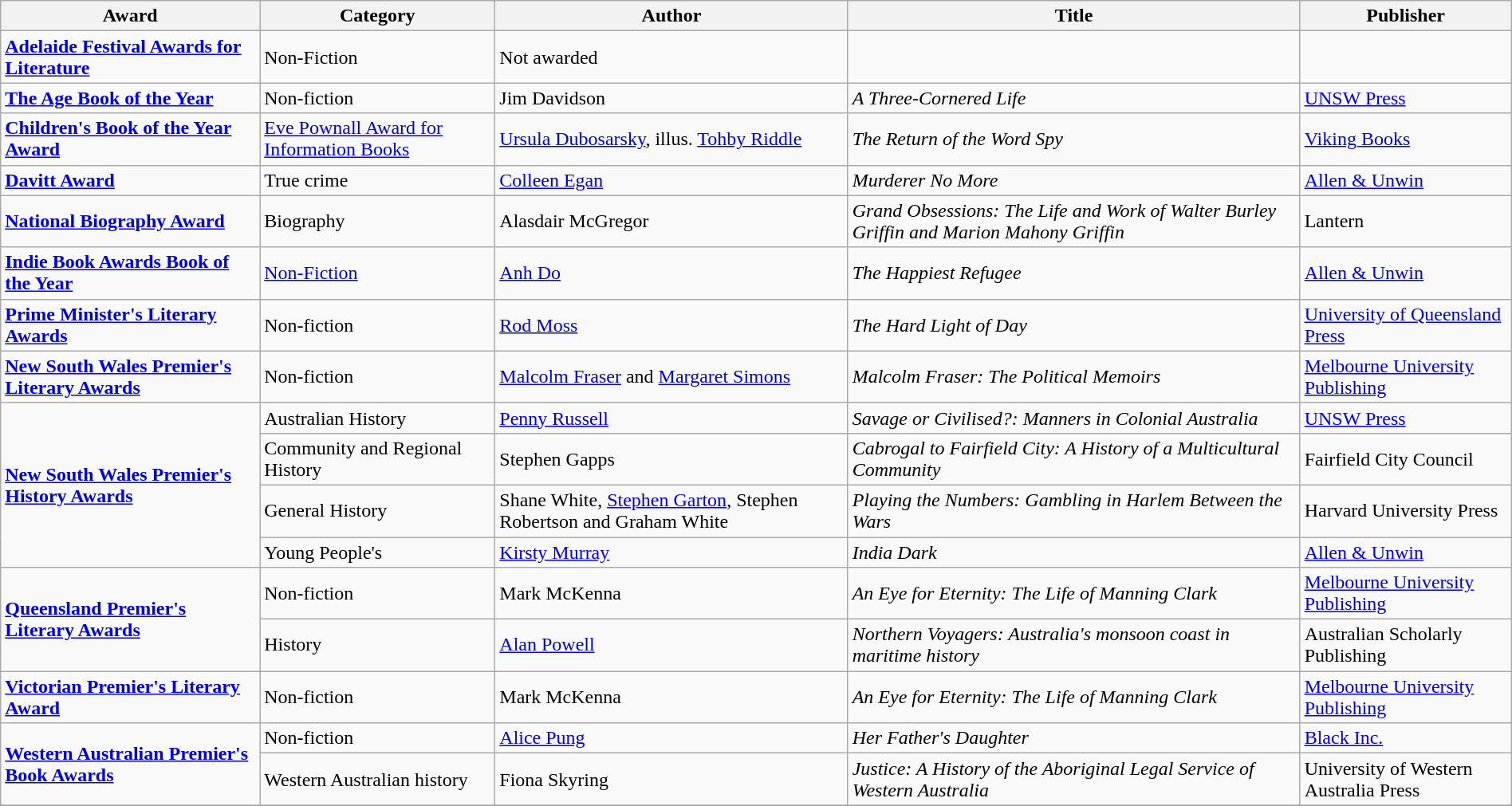<table class="wikitable" width=100%>
<tr>
<th>Award</th>
<th>Category</th>
<th>Author</th>
<th>Title</th>
<th>Publisher</th>
</tr>
<tr>
<td><strong><a href='#'>Adelaide Festival Awards for Literature</a></strong></td>
<td>Non-Fiction</td>
<td>Not awarded</td>
<td></td>
</tr>
<tr>
<td><strong><a href='#'>The Age Book of the Year</a></strong></td>
<td>Non-fiction</td>
<td>Jim Davidson</td>
<td><em>A Three-Cornered Life</em></td>
<td><a href='#'>UNSW Press</a></td>
</tr>
<tr>
<td><strong><a href='#'>Children's Book of the Year Award</a></strong></td>
<td><a href='#'>Eve Pownall Award for Information Books</a></td>
<td><a href='#'>Ursula Dubosarsky</a>, illus. <a href='#'>Tohby Riddle</a></td>
<td><em>The Return of the Word Spy</em></td>
<td><a href='#'>Viking Books</a></td>
</tr>
<tr>
<td><strong><a href='#'>Davitt Award</a></strong></td>
<td>True crime</td>
<td><a href='#'>Colleen Egan</a></td>
<td><em>Murderer No More</em></td>
<td><a href='#'>Allen & Unwin</a></td>
</tr>
<tr>
<td><strong><a href='#'>National Biography Award</a></strong></td>
<td>Biography</td>
<td>Alasdair McGregor</td>
<td><em>Grand Obsessions: The Life and Work of Walter Burley Griffin and Marion Mahony Griffin</em></td>
<td>Lantern</td>
</tr>
<tr>
<td><strong><a href='#'>Indie Book Awards Book of the Year</a></strong></td>
<td><a href='#'>Non-Fiction</a></td>
<td><a href='#'>Anh Do</a></td>
<td><em>The Happiest Refugee</em></td>
<td><a href='#'>Allen & Unwin</a></td>
</tr>
<tr>
<td><strong><a href='#'>Prime Minister's Literary Awards</a></strong></td>
<td>Non-fiction</td>
<td><a href='#'>Rod Moss</a></td>
<td><em>The Hard Light of Day</em></td>
<td><a href='#'>University of Queensland Press</a></td>
</tr>
<tr>
<td><strong><a href='#'>New South Wales Premier's Literary Awards</a></strong></td>
<td>Non-fiction</td>
<td><a href='#'>Malcolm Fraser</a> and <a href='#'>Margaret Simons</a></td>
<td><em>Malcolm Fraser: The Political Memoirs</em></td>
<td><a href='#'>Melbourne University Publishing</a></td>
</tr>
<tr>
<td rowspan=4><strong><a href='#'>New South Wales Premier's History Awards</a></strong></td>
<td>Australian History</td>
<td><a href='#'>Penny Russell</a></td>
<td><em>Savage or Civilised?: Manners in Colonial Australia</em></td>
<td><a href='#'>UNSW Press</a></td>
</tr>
<tr>
<td>Community and Regional History</td>
<td>Stephen Gapps</td>
<td><em>Cabrogal to Fairfield City: A History of a Multicultural Community</em></td>
<td>Fairfield City Council</td>
</tr>
<tr>
<td>General History</td>
<td>Shane White, <a href='#'>Stephen Garton</a>, Stephen Robertson and Graham White</td>
<td><em>Playing the Numbers: Gambling in Harlem Between the Wars</em></td>
<td>Harvard University Press</td>
</tr>
<tr>
<td>Young People's</td>
<td><a href='#'>Kirsty Murray</a></td>
<td><em>India Dark</em></td>
<td><a href='#'>Allen & Unwin</a></td>
</tr>
<tr>
<td rowspan=2><strong><a href='#'>Queensland Premier's Literary Awards</a></strong></td>
<td>Non-fiction</td>
<td>Mark McKenna</td>
<td><em>An Eye for Eternity: The Life of Manning Clark</em></td>
<td><a href='#'>Melbourne University Publishing</a></td>
</tr>
<tr>
<td>History</td>
<td><a href='#'>Alan Powell</a></td>
<td><em>Northern Voyagers: Australia's monsoon coast in maritime history</em></td>
<td>Australian Scholarly Publishing</td>
</tr>
<tr>
<td><strong><a href='#'>Victorian Premier's Literary Award</a></strong></td>
<td>Non-fiction</td>
<td>Mark McKenna</td>
<td><em>An Eye for Eternity: The Life of Manning Clark</em></td>
<td><a href='#'>Melbourne University Publishing</a></td>
</tr>
<tr>
<td rowspan=2><strong><a href='#'>Western Australian Premier's Book Awards</a></strong></td>
<td>Non-fiction</td>
<td><a href='#'>Alice Pung</a></td>
<td><em>Her Father's Daughter</em></td>
<td><a href='#'>Black Inc.</a></td>
</tr>
<tr>
<td>Western Australian history</td>
<td>Fiona Skyring</td>
<td><em>Justice: A History of the Aboriginal Legal Service of Western Australia</em></td>
<td>University of Western Australia Press</td>
</tr>
<tr>
</tr>
</table>
